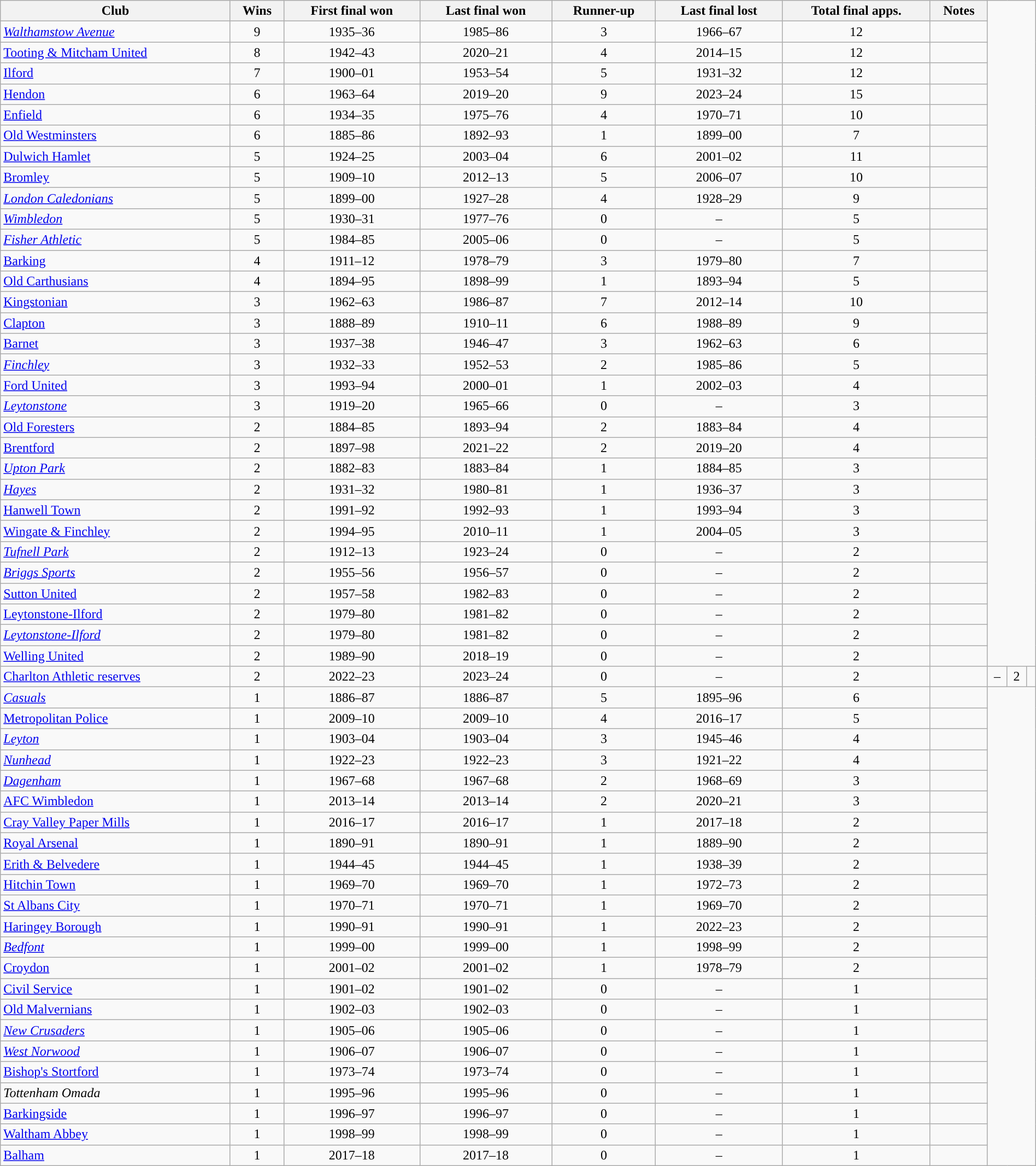<table class="wikitable sortable" style="text-align: center; width: 100%">
<tr>
<th>Club</th>
<th>Wins</th>
<th>First final won</th>
<th>Last final won</th>
<th>Runner-up</th>
<th>Last final lost</th>
<th>Total final apps.</th>
<th>Notes</th>
</tr>
<tr>
<td style="text-align: left"><em><a href='#'>Walthamstow Avenue</a></em></td>
<td>9</td>
<td>1935–36</td>
<td>1985–86</td>
<td>3</td>
<td>1966–67</td>
<td>12</td>
<td></td>
</tr>
<tr>
<td style="text-align: left"><a href='#'>Tooting & Mitcham United</a></td>
<td>8</td>
<td>1942–43</td>
<td>2020–21</td>
<td>4</td>
<td>2014–15</td>
<td>12</td>
<td></td>
</tr>
<tr>
<td style="text-align: left"><a href='#'>Ilford</a></td>
<td>7</td>
<td>1900–01</td>
<td>1953–54</td>
<td>5</td>
<td>1931–32</td>
<td>12</td>
<td></td>
</tr>
<tr>
<td style="text-align: left"><a href='#'>Hendon</a></td>
<td>6</td>
<td>1963–64</td>
<td>2019–20</td>
<td>9</td>
<td>2023–24</td>
<td>15</td>
<td></td>
</tr>
<tr>
<td style="text-align: left"><a href='#'>Enfield</a></td>
<td>6</td>
<td>1934–35</td>
<td>1975–76</td>
<td>4</td>
<td>1970–71</td>
<td>10</td>
<td></td>
</tr>
<tr>
<td style="text-align: left"><a href='#'>Old Westminsters</a></td>
<td>6</td>
<td>1885–86</td>
<td>1892–93</td>
<td>1</td>
<td>1899–00</td>
<td>7</td>
<td></td>
</tr>
<tr>
<td style="text-align: left"><a href='#'>Dulwich Hamlet</a></td>
<td>5</td>
<td>1924–25</td>
<td>2003–04</td>
<td>6</td>
<td>2001–02</td>
<td>11</td>
<td></td>
</tr>
<tr>
<td style="text-align: left"><a href='#'>Bromley</a></td>
<td>5</td>
<td>1909–10</td>
<td>2012–13</td>
<td>5</td>
<td>2006–07</td>
<td>10</td>
<td></td>
</tr>
<tr>
<td style="text-align: left"><em><a href='#'>London Caledonians</a></em></td>
<td>5</td>
<td>1899–00</td>
<td>1927–28</td>
<td>4</td>
<td>1928–29</td>
<td>9</td>
<td></td>
</tr>
<tr>
<td style="text-align: left"><em><a href='#'>Wimbledon</a></em></td>
<td>5</td>
<td>1930–31</td>
<td>1977–76</td>
<td>0</td>
<td>–</td>
<td>5</td>
<td></td>
</tr>
<tr>
<td style="text-align: left"><em><a href='#'>Fisher Athletic</a></em></td>
<td>5</td>
<td>1984–85</td>
<td>2005–06</td>
<td>0</td>
<td>–</td>
<td>5</td>
<td></td>
</tr>
<tr>
<td style="text-align: left"><a href='#'>Barking</a></td>
<td>4</td>
<td>1911–12</td>
<td>1978–79</td>
<td>3</td>
<td>1979–80</td>
<td>7</td>
<td></td>
</tr>
<tr>
<td style="text-align: left"><a href='#'>Old Carthusians</a></td>
<td>4</td>
<td>1894–95</td>
<td>1898–99</td>
<td>1</td>
<td>1893–94</td>
<td>5</td>
<td></td>
</tr>
<tr>
<td style="text-align: left"><a href='#'>Kingstonian</a></td>
<td>3</td>
<td>1962–63</td>
<td>1986–87</td>
<td>7</td>
<td>2012–14</td>
<td>10</td>
<td></td>
</tr>
<tr>
<td style="text-align: left"><a href='#'>Clapton</a></td>
<td>3</td>
<td>1888–89</td>
<td>1910–11</td>
<td>6</td>
<td>1988–89</td>
<td>9</td>
<td></td>
</tr>
<tr>
<td style="text-align: left"><a href='#'>Barnet</a></td>
<td>3</td>
<td>1937–38</td>
<td>1946–47</td>
<td>3</td>
<td>1962–63</td>
<td>6</td>
<td></td>
</tr>
<tr>
<td style="text-align: left"><em><a href='#'>Finchley</a></em></td>
<td>3</td>
<td>1932–33</td>
<td>1952–53</td>
<td>2</td>
<td>1985–86</td>
<td>5</td>
<td></td>
</tr>
<tr>
<td style="text-align: left"><a href='#'>Ford United</a></td>
<td>3</td>
<td>1993–94</td>
<td>2000–01</td>
<td>1</td>
<td>2002–03</td>
<td>4</td>
<td></td>
</tr>
<tr>
<td style="text-align: left"><em><a href='#'>Leytonstone</a></em></td>
<td>3</td>
<td>1919–20</td>
<td>1965–66</td>
<td>0</td>
<td>–</td>
<td>3</td>
<td></td>
</tr>
<tr>
<td style="text-align: left"><a href='#'>Old Foresters</a></td>
<td>2</td>
<td>1884–85</td>
<td>1893–94</td>
<td>2</td>
<td>1883–84</td>
<td>4</td>
<td></td>
</tr>
<tr>
<td style="text-align: left"><a href='#'>Brentford</a></td>
<td>2</td>
<td>1897–98</td>
<td>2021–22</td>
<td>2</td>
<td>2019–20</td>
<td>4</td>
<td></td>
</tr>
<tr>
<td style="text-align: left"><em><a href='#'>Upton Park</a></em></td>
<td>2</td>
<td>1882–83</td>
<td>1883–84</td>
<td>1</td>
<td>1884–85</td>
<td>3</td>
<td></td>
</tr>
<tr>
<td style="text-align: left"><em><a href='#'>Hayes</a></em></td>
<td>2</td>
<td>1931–32</td>
<td>1980–81</td>
<td>1</td>
<td>1936–37</td>
<td>3</td>
<td></td>
</tr>
<tr>
<td style="text-align: left"><a href='#'>Hanwell Town</a></td>
<td>2</td>
<td>1991–92</td>
<td>1992–93</td>
<td>1</td>
<td>1993–94</td>
<td>3</td>
<td></td>
</tr>
<tr>
<td style="text-align: left"><a href='#'>Wingate & Finchley</a></td>
<td>2</td>
<td>1994–95</td>
<td>2010–11</td>
<td>1</td>
<td>2004–05</td>
<td>3</td>
<td></td>
</tr>
<tr>
<td style="text-align: left"><em><a href='#'>Tufnell Park</a></em></td>
<td>2</td>
<td>1912–13</td>
<td>1923–24</td>
<td>0</td>
<td>–</td>
<td>2</td>
<td></td>
</tr>
<tr>
<td style="text-align: left"><em><a href='#'>Briggs Sports</a></em></td>
<td>2</td>
<td>1955–56</td>
<td>1956–57</td>
<td>0</td>
<td>–</td>
<td>2</td>
<td></td>
</tr>
<tr>
<td style="text-align: left"><a href='#'>Sutton United</a></td>
<td>2</td>
<td>1957–58</td>
<td>1982–83</td>
<td>0</td>
<td>–</td>
<td>2</td>
<td></td>
</tr>
<tr>
<td style="text-align: left"><a href='#'>Leytonstone-Ilford</a></td>
<td>2</td>
<td>1979–80</td>
<td>1981–82</td>
<td>0</td>
<td>–</td>
<td>2</td>
<td></td>
</tr>
<tr>
<td style="text-align: left"><em><a href='#'>Leytonstone-Ilford</a></em></td>
<td>2</td>
<td>1979–80</td>
<td>1981–82</td>
<td>0</td>
<td>–</td>
<td>2</td>
<td></td>
</tr>
<tr>
<td style="text-align: left"><a href='#'>Welling United</a></td>
<td>2</td>
<td>1989–90</td>
<td>2018–19</td>
<td>0</td>
<td>–</td>
<td>2</td>
<td></td>
</tr>
<tr>
<td style="text-align: left"><a href='#'>Charlton Athletic reserves</a></td>
<td>2</td>
<td>2022–23</td>
<td>2023–24</td>
<td>0</td>
<td>–</td>
<td>2</td>
<td></td>
<td>–</td>
<td>2</td>
<td></td>
</tr>
<tr>
<td style="text-align: left"><em><a href='#'>Casuals</a></em></td>
<td>1</td>
<td>1886–87</td>
<td>1886–87</td>
<td>5</td>
<td>1895–96</td>
<td>6</td>
<td></td>
</tr>
<tr>
<td style="text-align: left"><a href='#'>Metropolitan Police</a></td>
<td>1</td>
<td>2009–10</td>
<td>2009–10</td>
<td>4</td>
<td>2016–17</td>
<td>5</td>
<td></td>
</tr>
<tr>
<td style="text-align: left"><em><a href='#'>Leyton</a></em></td>
<td>1</td>
<td>1903–04</td>
<td>1903–04</td>
<td>3</td>
<td>1945–46</td>
<td>4</td>
<td></td>
</tr>
<tr>
<td style="text-align: left"><em><a href='#'>Nunhead</a></em></td>
<td>1</td>
<td>1922–23</td>
<td>1922–23</td>
<td>3</td>
<td>1921–22</td>
<td>4</td>
<td></td>
</tr>
<tr>
<td style="text-align: left"><em><a href='#'>Dagenham</a></em></td>
<td>1</td>
<td>1967–68</td>
<td>1967–68</td>
<td>2</td>
<td>1968–69</td>
<td>3</td>
<td></td>
</tr>
<tr>
<td style="text-align: left"><a href='#'>AFC Wimbledon</a></td>
<td>1</td>
<td>2013–14</td>
<td>2013–14</td>
<td>2</td>
<td>2020–21</td>
<td>3</td>
<td></td>
</tr>
<tr>
<td style="text-align: left"><a href='#'>Cray Valley Paper Mills</a></td>
<td>1</td>
<td>2016–17</td>
<td>2016–17</td>
<td>1</td>
<td>2017–18</td>
<td>2</td>
<td></td>
</tr>
<tr>
<td style="text-align: left"><a href='#'>Royal Arsenal</a></td>
<td>1</td>
<td>1890–91</td>
<td>1890–91</td>
<td>1</td>
<td>1889–90</td>
<td>2</td>
<td></td>
</tr>
<tr>
<td style="text-align: left"><a href='#'>Erith & Belvedere</a></td>
<td>1</td>
<td>1944–45</td>
<td>1944–45</td>
<td>1</td>
<td>1938–39</td>
<td>2</td>
<td></td>
</tr>
<tr>
<td style="text-align: left"><a href='#'>Hitchin Town</a></td>
<td>1</td>
<td>1969–70</td>
<td>1969–70</td>
<td>1</td>
<td>1972–73</td>
<td>2</td>
<td></td>
</tr>
<tr>
<td style="text-align: left"><a href='#'>St Albans City</a></td>
<td>1</td>
<td>1970–71</td>
<td>1970–71</td>
<td>1</td>
<td>1969–70</td>
<td>2</td>
<td></td>
</tr>
<tr>
<td style="text-align: left"><a href='#'>Haringey Borough</a></td>
<td>1</td>
<td>1990–91</td>
<td>1990–91</td>
<td>1</td>
<td>2022–23</td>
<td>2</td>
<td></td>
</tr>
<tr>
<td style="text-align: left"><em><a href='#'>Bedfont</a></em></td>
<td>1</td>
<td>1999–00</td>
<td>1999–00</td>
<td>1</td>
<td>1998–99</td>
<td>2</td>
<td></td>
</tr>
<tr>
<td style="text-align: left"><a href='#'>Croydon</a></td>
<td>1</td>
<td>2001–02</td>
<td>2001–02</td>
<td>1</td>
<td>1978–79</td>
<td>2</td>
<td></td>
</tr>
<tr>
<td style="text-align: left"><a href='#'>Civil Service</a></td>
<td>1</td>
<td>1901–02</td>
<td>1901–02</td>
<td>0</td>
<td>–</td>
<td>1</td>
<td></td>
</tr>
<tr>
<td style="text-align: left"><a href='#'>Old Malvernians</a></td>
<td>1</td>
<td>1902–03</td>
<td>1902–03</td>
<td>0</td>
<td>–</td>
<td>1</td>
<td></td>
</tr>
<tr>
<td style="text-align: left"><em><a href='#'>New Crusaders</a></em></td>
<td>1</td>
<td>1905–06</td>
<td>1905–06</td>
<td>0</td>
<td>–</td>
<td>1</td>
<td></td>
</tr>
<tr>
<td style="text-align: left"><em><a href='#'>West Norwood</a></em></td>
<td>1</td>
<td>1906–07</td>
<td>1906–07</td>
<td>0</td>
<td>–</td>
<td>1</td>
<td></td>
</tr>
<tr>
<td style="text-align: left"><a href='#'>Bishop's Stortford</a></td>
<td>1</td>
<td>1973–74</td>
<td>1973–74</td>
<td>0</td>
<td>–</td>
<td>1</td>
<td></td>
</tr>
<tr>
<td style="text-align: left"><em>Tottenham Omada</em></td>
<td>1</td>
<td>1995–96</td>
<td>1995–96</td>
<td>0</td>
<td>–</td>
<td>1</td>
<td></td>
</tr>
<tr>
<td style="text-align: left"><a href='#'>Barkingside</a></td>
<td>1</td>
<td>1996–97</td>
<td>1996–97</td>
<td>0</td>
<td>–</td>
<td>1</td>
<td></td>
</tr>
<tr>
<td style="text-align: left"><a href='#'>Waltham Abbey</a></td>
<td>1</td>
<td>1998–99</td>
<td>1998–99</td>
<td>0</td>
<td>–</td>
<td>1</td>
<td></td>
</tr>
<tr>
<td style="text-align: left"><a href='#'>Balham</a></td>
<td>1</td>
<td>2017–18</td>
<td>2017–18</td>
<td>0</td>
<td>–</td>
<td>1</td>
<td></td>
</tr>
</table>
